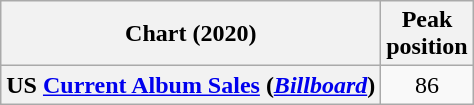<table class="wikitable plainrowheaders sortable" style="text-align:center;">
<tr>
<th scope="col">Chart (2020)</th>
<th scope="col">Peak<br>position</th>
</tr>
<tr>
<th scope="row">US <a href='#'>Current Album Sales</a> (<em><a href='#'>Billboard</a></em>)</th>
<td>86</td>
</tr>
</table>
